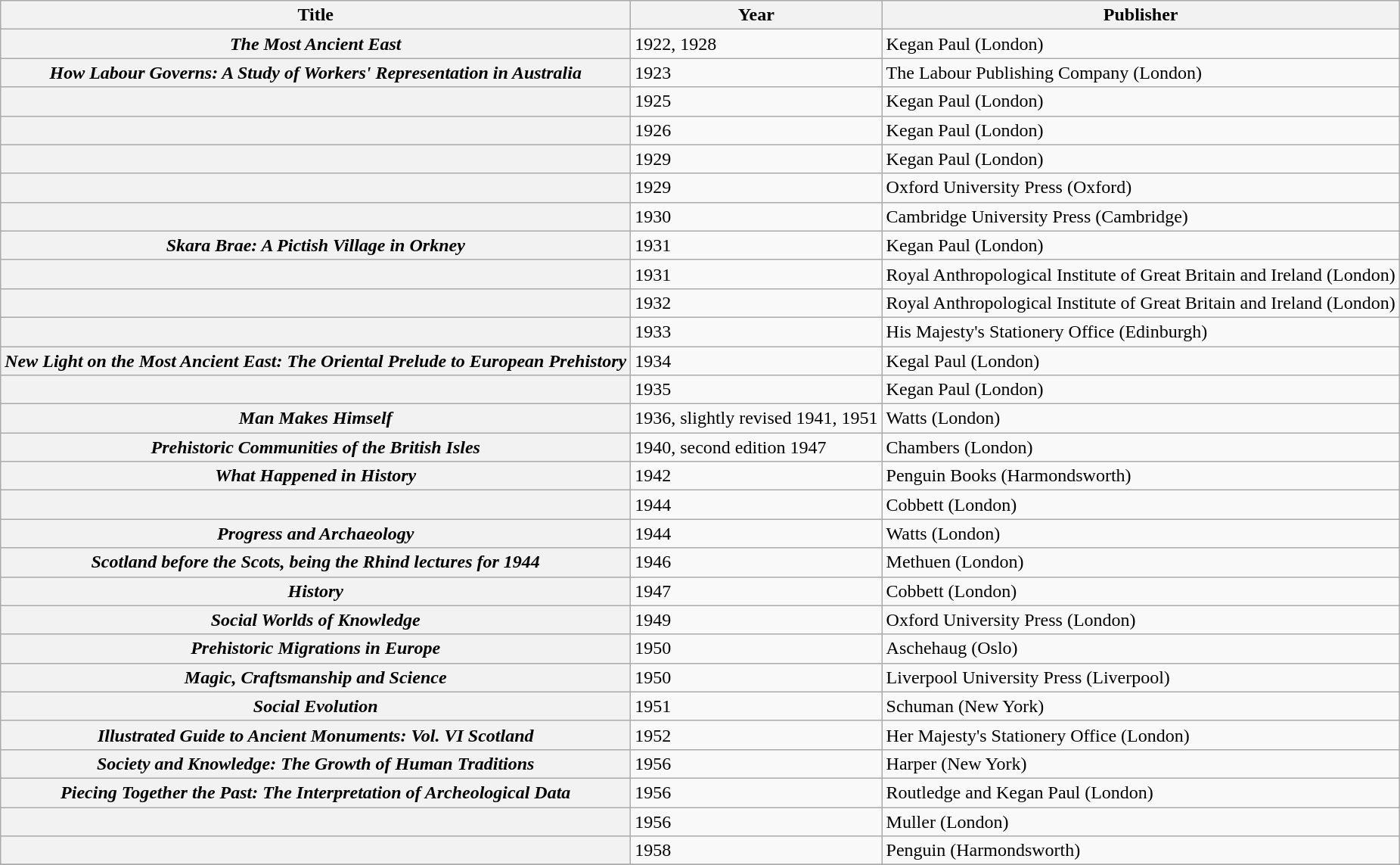<table class="wikitable plainrowheaders sortable">
<tr>
<th scope="col">Title</th>
<th scope="col">Year</th>
<th scope="col">Publisher</th>
</tr>
<tr>
<th scope="row"><em>The Most Ancient East</em></th>
<td>1922, 1928</td>
<td>Kegan Paul (London)</td>
</tr>
<tr>
<th scope="row"><em>How Labour Governs: A Study of Workers' Representation in Australia</em></th>
<td>1923</td>
<td>The Labour Publishing Company (London)</td>
</tr>
<tr>
<th scope="row"></th>
<td>1925</td>
<td>Kegan Paul (London)</td>
</tr>
<tr>
<th scope="row"></th>
<td>1926</td>
<td>Kegan Paul (London)</td>
</tr>
<tr>
<th scope="row"></th>
<td>1929</td>
<td>Kegan Paul (London)</td>
</tr>
<tr>
<th scope="row"></th>
<td>1929</td>
<td>Oxford University Press (Oxford)</td>
</tr>
<tr>
<th scope="row"></th>
<td>1930</td>
<td>Cambridge University Press (Cambridge)</td>
</tr>
<tr>
<th scope="row"><em>Skara Brae: A Pictish Village in Orkney</em></th>
<td>1931</td>
<td>Kegan Paul (London)</td>
</tr>
<tr>
<th scope="row"></th>
<td>1931</td>
<td>Royal Anthropological Institute of Great Britain and Ireland (London)</td>
</tr>
<tr>
<th scope="row"></th>
<td>1932</td>
<td>Royal Anthropological Institute of Great Britain and Ireland (London)</td>
</tr>
<tr>
<th scope="row"></th>
<td>1933 </td>
<td>His Majesty's Stationery Office (Edinburgh)</td>
</tr>
<tr>
<th scope="row"><em>New Light on the Most Ancient East: The Oriental Prelude to European Prehistory</em></th>
<td>1934</td>
<td>Kegal Paul (London)</td>
</tr>
<tr>
<th scope="row"></th>
<td>1935</td>
<td>Kegan Paul (London)</td>
</tr>
<tr>
<th scope="row"><em>Man Makes Himself</em></th>
<td>1936, slightly revised 1941, 1951</td>
<td>Watts (London)</td>
</tr>
<tr>
<th scope="row"><em>Prehistoric Communities of the British Isles</em></th>
<td>1940, second edition 1947</td>
<td>Chambers (London)</td>
</tr>
<tr>
<th scope="row"><em>What Happened in History</em></th>
<td>1942</td>
<td>Penguin Books (Harmondsworth)</td>
</tr>
<tr>
<th scope="row"></th>
<td>1944</td>
<td>Cobbett (London)</td>
</tr>
<tr>
<th scope="row"><em>Progress and Archaeology</em></th>
<td>1944</td>
<td>Watts (London)</td>
</tr>
<tr>
<th scope="row"><em>Scotland before the Scots, being the Rhind lectures for 1944</em></th>
<td>1946</td>
<td>Methuen (London)</td>
</tr>
<tr>
<th scope="row"><em>History</em></th>
<td>1947</td>
<td>Cobbett (London)</td>
</tr>
<tr>
<th scope="row"><em>Social Worlds of Knowledge</em></th>
<td>1949</td>
<td>Oxford University Press (London)</td>
</tr>
<tr>
<th scope="row"><em>Prehistoric Migrations in Europe</em></th>
<td>1950</td>
<td>Aschehaug (Oslo)</td>
</tr>
<tr>
<th scope="row"><em>Magic, Craftsmanship and Science</em></th>
<td>1950</td>
<td>Liverpool University Press (Liverpool)</td>
</tr>
<tr>
<th scope="row"><em>Social Evolution</em></th>
<td>1951</td>
<td>Schuman (New York)</td>
</tr>
<tr>
<th scope="row"><em>Illustrated Guide to Ancient Monuments: Vol. VI Scotland</em></th>
<td>1952</td>
<td>Her Majesty's Stationery Office (London)</td>
</tr>
<tr>
<th scope="row"><em>Society and Knowledge: The Growth of Human Traditions</em></th>
<td>1956</td>
<td>Harper (New York)</td>
</tr>
<tr>
<th scope="row"><em>Piecing Together the Past: The Interpretation of Archeological Data</em></th>
<td>1956</td>
<td>Routledge and Kegan Paul (London)</td>
</tr>
<tr>
<th scope="row"></th>
<td>1956</td>
<td>Muller (London)</td>
</tr>
<tr>
<th scope="row"></th>
<td>1958</td>
<td>Penguin (Harmondsworth)</td>
</tr>
<tr>
</tr>
</table>
